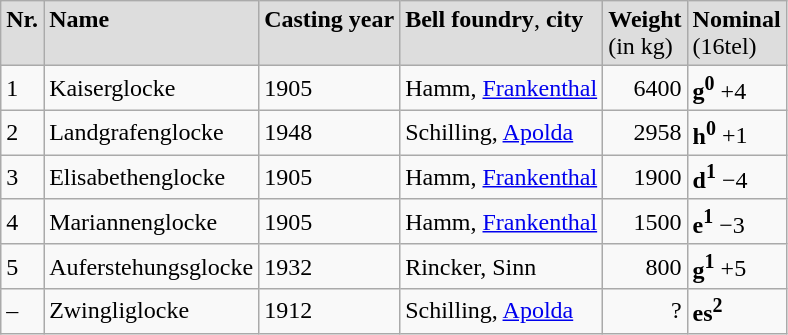<table class="wikitable">
<tr ---->
<td bgcolor=#dddddd><strong>Nr.</strong><br> </td>
<td bgcolor=#dddddd><strong>Name</strong><br> </td>
<td bgcolor=#dddddd><strong>Casting year</strong><br> </td>
<td bgcolor=#dddddd><strong>Bell foundry</strong>, <strong>city</strong><br> </td>
<td bgcolor=#dddddd><strong>Weight</strong><br>(in kg)</td>
<td bgcolor=#dddddd><strong>Nominal</strong><br>(16tel)</td>
</tr>
<tr ---->
<td>1</td>
<td>Kaiserglocke</td>
<td>1905</td>
<td>Hamm, <a href='#'>Frankenthal</a></td>
<td align="right">6400</td>
<td><strong>g<sup>0</sup></strong> +4</td>
</tr>
<tr ---->
<td>2</td>
<td>Landgrafenglocke</td>
<td>1948</td>
<td>Schilling, <a href='#'>Apolda</a></td>
<td align="right">2958</td>
<td><strong>h<sup>0</sup></strong> +1</td>
</tr>
<tr ---->
<td>3</td>
<td>Elisabethenglocke</td>
<td>1905</td>
<td>Hamm, <a href='#'>Frankenthal</a></td>
<td align="right">1900</td>
<td><strong>d<sup>1</sup></strong> −4</td>
</tr>
<tr ---->
<td>4</td>
<td>Mariannenglocke</td>
<td>1905</td>
<td>Hamm, <a href='#'>Frankenthal</a></td>
<td align="right">1500</td>
<td><strong>e<sup>1</sup></strong> −3</td>
</tr>
<tr ---->
<td>5</td>
<td>Auferstehungsglocke</td>
<td>1932</td>
<td>Rincker, Sinn</td>
<td align="right">800</td>
<td><strong>g<sup>1</sup></strong> +5</td>
</tr>
<tr ---->
<td>–</td>
<td>Zwingliglocke</td>
<td>1912</td>
<td>Schilling, <a href='#'>Apolda</a></td>
<td align="right">?</td>
<td><strong>es<sup>2</sup></strong></td>
</tr>
</table>
